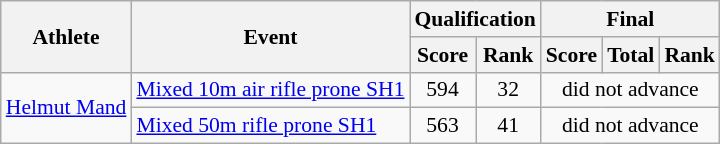<table class=wikitable style="font-size:90%">
<tr>
<th rowspan="2">Athlete</th>
<th rowspan="2">Event</th>
<th colspan="2">Qualification</th>
<th colspan="3">Final</th>
</tr>
<tr>
<th>Score</th>
<th>Rank</th>
<th>Score</th>
<th>Total</th>
<th>Rank</th>
</tr>
<tr>
<td rowspan="2"><a href='#'>Helmut Mand</a></td>
<td><a href='#'>Mixed 10m air rifle prone SH1</a></td>
<td align=center>594</td>
<td align=center>32</td>
<td align=center colspan="3">did not advance</td>
</tr>
<tr>
<td><a href='#'>Mixed 50m rifle prone SH1</a></td>
<td align=center>563</td>
<td align=center>41</td>
<td align=center colspan="3">did not advance</td>
</tr>
</table>
